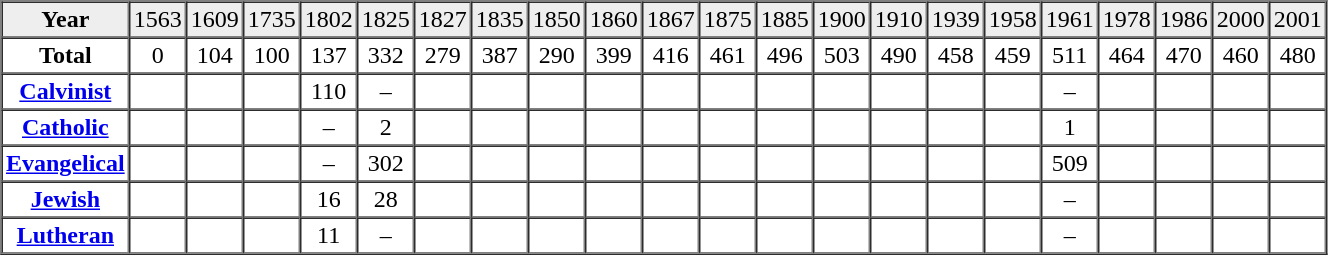<table border="1" cellpadding="2" cellspacing="0" width="500">
<tr bgcolor="#eeeeee" align="center">
<td><strong>Year</strong></td>
<td>1563</td>
<td>1609</td>
<td>1735</td>
<td>1802</td>
<td>1825</td>
<td>1827</td>
<td>1835</td>
<td>1850</td>
<td>1860</td>
<td>1867</td>
<td>1875</td>
<td>1885</td>
<td>1900</td>
<td>1910</td>
<td>1939</td>
<td>1958</td>
<td>1961</td>
<td>1978</td>
<td>1986</td>
<td>2000</td>
<td>2001</td>
</tr>
<tr align="center">
<td><strong>Total</strong></td>
<td>0</td>
<td>104</td>
<td>100</td>
<td>137</td>
<td>332</td>
<td>279</td>
<td>387</td>
<td>290</td>
<td>399</td>
<td>416</td>
<td>461</td>
<td>496</td>
<td>503</td>
<td>490</td>
<td>458</td>
<td>459</td>
<td>511</td>
<td>464</td>
<td>470</td>
<td>460</td>
<td>480</td>
</tr>
<tr align="center">
<td><strong><a href='#'>Calvinist</a></strong></td>
<td> </td>
<td> </td>
<td> </td>
<td>110</td>
<td>–</td>
<td> </td>
<td> </td>
<td> </td>
<td> </td>
<td> </td>
<td> </td>
<td> </td>
<td> </td>
<td> </td>
<td> </td>
<td> </td>
<td>–</td>
<td> </td>
<td> </td>
<td> </td>
<td> </td>
</tr>
<tr align="center">
<td><strong><a href='#'>Catholic</a></strong></td>
<td> </td>
<td> </td>
<td> </td>
<td>–</td>
<td>2</td>
<td> </td>
<td> </td>
<td> </td>
<td> </td>
<td> </td>
<td> </td>
<td> </td>
<td> </td>
<td> </td>
<td> </td>
<td> </td>
<td>1</td>
<td> </td>
<td> </td>
<td> </td>
<td> </td>
</tr>
<tr align="center">
<td><strong><a href='#'>Evangelical</a></strong></td>
<td> </td>
<td> </td>
<td> </td>
<td>–</td>
<td>302</td>
<td> </td>
<td> </td>
<td> </td>
<td> </td>
<td> </td>
<td> </td>
<td> </td>
<td> </td>
<td> </td>
<td> </td>
<td> </td>
<td>509</td>
<td> </td>
<td> </td>
<td> </td>
<td> </td>
</tr>
<tr align="center">
<td><strong><a href='#'>Jewish</a></strong></td>
<td> </td>
<td> </td>
<td> </td>
<td>16</td>
<td>28</td>
<td> </td>
<td> </td>
<td> </td>
<td> </td>
<td> </td>
<td> </td>
<td> </td>
<td> </td>
<td> </td>
<td> </td>
<td> </td>
<td>–</td>
<td> </td>
<td> </td>
<td> </td>
<td> </td>
</tr>
<tr align="center">
<td><strong><a href='#'>Lutheran</a></strong></td>
<td> </td>
<td> </td>
<td> </td>
<td>11</td>
<td>–</td>
<td> </td>
<td> </td>
<td> </td>
<td> </td>
<td> </td>
<td> </td>
<td> </td>
<td> </td>
<td> </td>
<td> </td>
<td> </td>
<td>–</td>
<td> </td>
<td> </td>
<td> </td>
<td> </td>
</tr>
</table>
